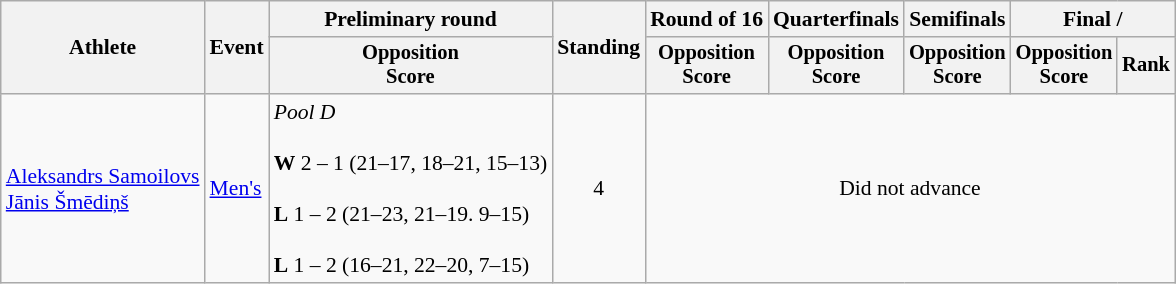<table class=wikitable style="font-size:90%">
<tr>
<th rowspan="2">Athlete</th>
<th rowspan="2">Event</th>
<th>Preliminary round</th>
<th rowspan="2">Standing</th>
<th>Round of 16</th>
<th>Quarterfinals</th>
<th>Semifinals</th>
<th colspan=2>Final / </th>
</tr>
<tr style="font-size:95%">
<th>Opposition<br>Score</th>
<th>Opposition<br>Score</th>
<th>Opposition<br>Score</th>
<th>Opposition<br>Score</th>
<th>Opposition<br>Score</th>
<th>Rank</th>
</tr>
<tr align=center>
<td align=left><a href='#'>Aleksandrs Samoilovs</a><br><a href='#'>Jānis Šmēdiņš</a></td>
<td align=left><a href='#'>Men's</a></td>
<td align=left><em>Pool D</em><br><br><strong>W</strong> 2 – 1 (21–17, 18–21, 15–13)<br><br><strong>L</strong> 1 – 2 (21–23, 21–19. 9–15)<br><br><strong>L</strong> 1 – 2 (16–21, 22–20, 7–15)</td>
<td>4</td>
<td colspan=5>Did not advance</td>
</tr>
</table>
